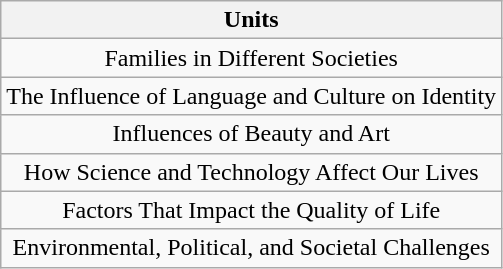<table class="wikitable" style="text-align:center">
<tr>
<th>Units</th>
</tr>
<tr>
<td>Families in Different Societies</td>
</tr>
<tr>
<td>The Influence of Language and Culture on Identity</td>
</tr>
<tr>
<td>Influences of Beauty and Art</td>
</tr>
<tr>
<td>How Science and Technology Affect Our Lives</td>
</tr>
<tr>
<td>Factors That Impact the Quality of Life</td>
</tr>
<tr>
<td>Environmental, Political, and Societal Challenges</td>
</tr>
</table>
